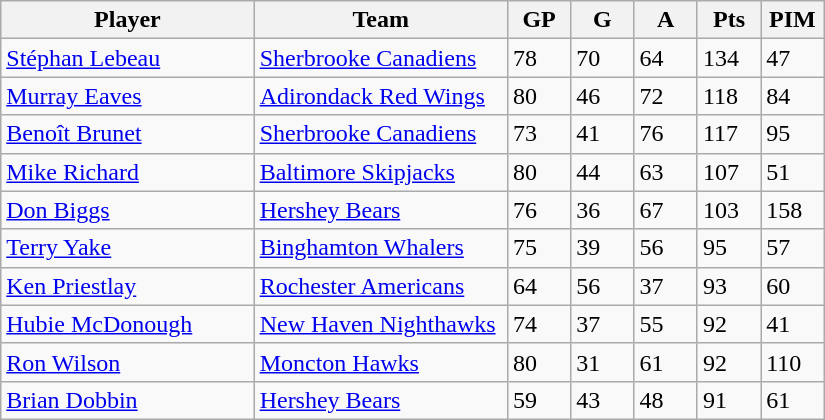<table class="wikitable">
<tr>
<th bgcolor="#DDDDFF" width="30%">Player</th>
<th bgcolor="#DDDDFF" width="30%">Team</th>
<th bgcolor="#DDDDFF" width="7.5%">GP</th>
<th bgcolor="#DDDDFF" width="7.5%">G</th>
<th bgcolor="#DDDDFF" width="7.5%">A</th>
<th bgcolor="#DDDDFF" width="7.5%">Pts</th>
<th bgcolor="#DDDDFF" width="7.5%">PIM</th>
</tr>
<tr>
<td><a href='#'>Stéphan Lebeau</a></td>
<td><a href='#'>Sherbrooke Canadiens</a></td>
<td>78</td>
<td>70</td>
<td>64</td>
<td>134</td>
<td>47</td>
</tr>
<tr>
<td><a href='#'>Murray Eaves</a></td>
<td><a href='#'>Adirondack Red Wings</a></td>
<td>80</td>
<td>46</td>
<td>72</td>
<td>118</td>
<td>84</td>
</tr>
<tr>
<td><a href='#'>Benoît Brunet</a></td>
<td><a href='#'>Sherbrooke Canadiens</a></td>
<td>73</td>
<td>41</td>
<td>76</td>
<td>117</td>
<td>95</td>
</tr>
<tr>
<td><a href='#'>Mike Richard</a></td>
<td><a href='#'>Baltimore Skipjacks</a></td>
<td>80</td>
<td>44</td>
<td>63</td>
<td>107</td>
<td>51</td>
</tr>
<tr>
<td><a href='#'>Don Biggs</a></td>
<td><a href='#'>Hershey Bears</a></td>
<td>76</td>
<td>36</td>
<td>67</td>
<td>103</td>
<td>158</td>
</tr>
<tr>
<td><a href='#'>Terry Yake</a></td>
<td><a href='#'>Binghamton Whalers</a></td>
<td>75</td>
<td>39</td>
<td>56</td>
<td>95</td>
<td>57</td>
</tr>
<tr>
<td><a href='#'>Ken Priestlay</a></td>
<td><a href='#'>Rochester Americans</a></td>
<td>64</td>
<td>56</td>
<td>37</td>
<td>93</td>
<td>60</td>
</tr>
<tr>
<td><a href='#'>Hubie McDonough</a></td>
<td><a href='#'>New Haven Nighthawks</a></td>
<td>74</td>
<td>37</td>
<td>55</td>
<td>92</td>
<td>41</td>
</tr>
<tr>
<td><a href='#'>Ron Wilson</a></td>
<td><a href='#'>Moncton Hawks</a></td>
<td>80</td>
<td>31</td>
<td>61</td>
<td>92</td>
<td>110</td>
</tr>
<tr>
<td><a href='#'>Brian Dobbin</a></td>
<td><a href='#'>Hershey Bears</a></td>
<td>59</td>
<td>43</td>
<td>48</td>
<td>91</td>
<td>61</td>
</tr>
</table>
